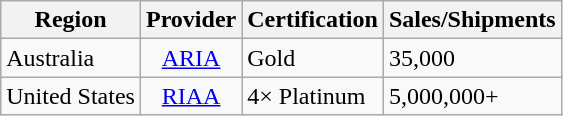<table class="wikitable">
<tr>
<th>Region</th>
<th>Provider</th>
<th>Certification</th>
<th>Sales/Shipments</th>
</tr>
<tr>
<td>Australia</td>
<td style="text-align:center;"><a href='#'>ARIA</a></td>
<td>Gold</td>
<td>35,000</td>
</tr>
<tr>
<td>United States</td>
<td style="text-align:center;"><a href='#'>RIAA</a></td>
<td>4× Platinum</td>
<td>5,000,000+</td>
</tr>
</table>
